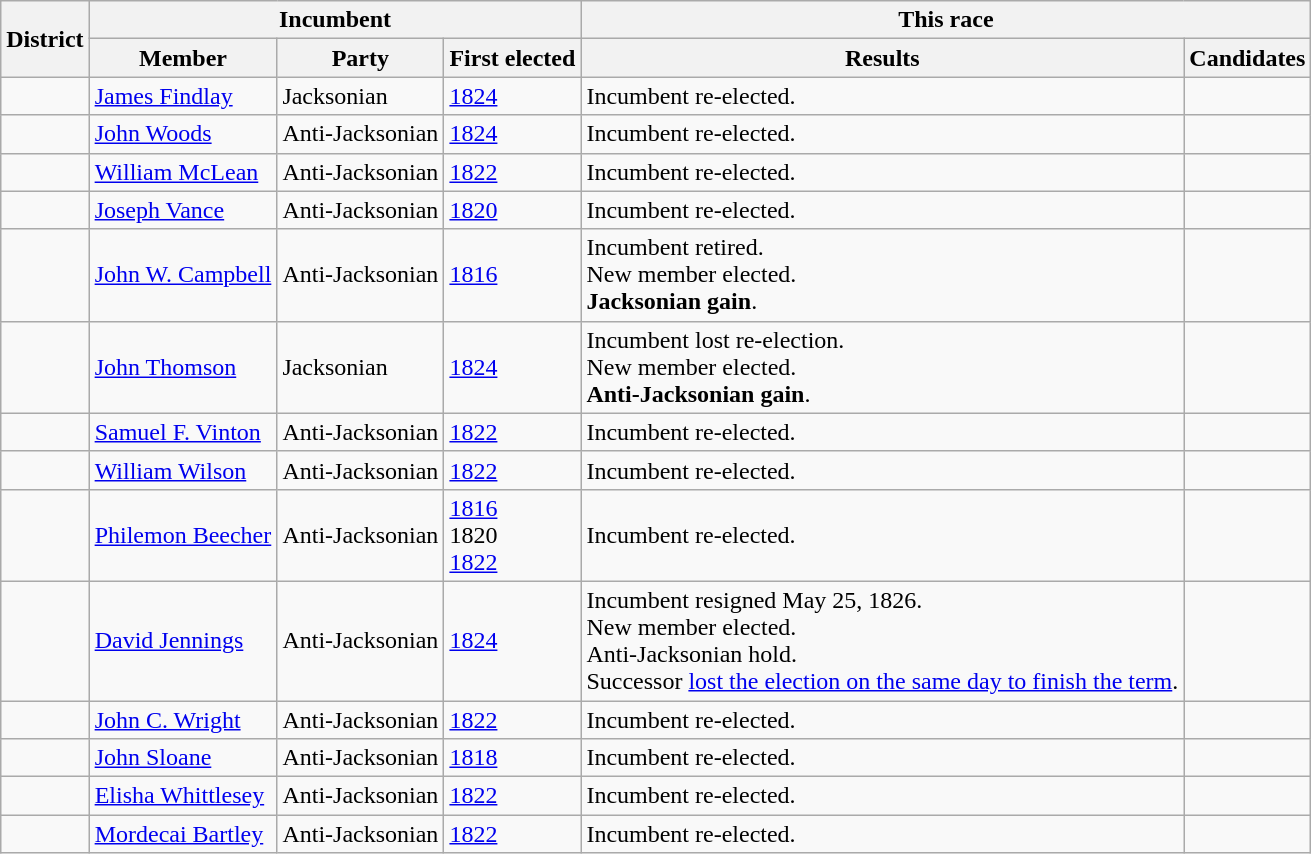<table class=wikitable>
<tr>
<th rowspan=2>District</th>
<th colspan=3>Incumbent</th>
<th colspan=2>This race</th>
</tr>
<tr>
<th>Member</th>
<th>Party</th>
<th>First elected</th>
<th>Results</th>
<th>Candidates</th>
</tr>
<tr>
<td></td>
<td><a href='#'>James Findlay</a></td>
<td>Jacksonian</td>
<td><a href='#'>1824</a></td>
<td>Incumbent re-elected.</td>
<td nowrap></td>
</tr>
<tr>
<td></td>
<td><a href='#'>John Woods</a></td>
<td>Anti-Jacksonian</td>
<td><a href='#'>1824</a></td>
<td>Incumbent re-elected.</td>
<td nowrap></td>
</tr>
<tr>
<td></td>
<td><a href='#'>William McLean</a></td>
<td>Anti-Jacksonian</td>
<td><a href='#'>1822</a></td>
<td>Incumbent re-elected.</td>
<td nowrap></td>
</tr>
<tr>
<td></td>
<td><a href='#'>Joseph Vance</a></td>
<td>Anti-Jacksonian</td>
<td><a href='#'>1820</a></td>
<td>Incumbent re-elected.</td>
<td nowrap></td>
</tr>
<tr>
<td></td>
<td><a href='#'>John W. Campbell</a></td>
<td>Anti-Jacksonian</td>
<td><a href='#'>1816</a></td>
<td>Incumbent retired.<br>New member elected.<br><strong>Jacksonian gain</strong>.</td>
<td nowrap></td>
</tr>
<tr>
<td></td>
<td><a href='#'>John Thomson</a></td>
<td>Jacksonian</td>
<td><a href='#'>1824</a></td>
<td>Incumbent lost re-election.<br>New member elected.<br><strong>Anti-Jacksonian gain</strong>.</td>
<td nowrap></td>
</tr>
<tr>
<td></td>
<td><a href='#'>Samuel F. Vinton</a></td>
<td>Anti-Jacksonian</td>
<td><a href='#'>1822</a></td>
<td>Incumbent re-elected.</td>
<td nowrap></td>
</tr>
<tr>
<td></td>
<td><a href='#'>William Wilson</a></td>
<td>Anti-Jacksonian</td>
<td><a href='#'>1822</a></td>
<td>Incumbent re-elected.</td>
<td nowrap></td>
</tr>
<tr>
<td></td>
<td><a href='#'>Philemon Beecher</a></td>
<td>Anti-Jacksonian</td>
<td><a href='#'>1816</a><br>1820 <br><a href='#'>1822</a></td>
<td>Incumbent re-elected.</td>
<td nowrap></td>
</tr>
<tr>
<td></td>
<td><a href='#'>David Jennings</a></td>
<td>Anti-Jacksonian</td>
<td><a href='#'>1824</a></td>
<td>Incumbent resigned May 25, 1826.<br>New member elected.<br>Anti-Jacksonian hold.<br>Successor <a href='#'>lost the election on the same day to finish the term</a>.</td>
<td nowrap></td>
</tr>
<tr>
<td></td>
<td><a href='#'>John C. Wright</a></td>
<td>Anti-Jacksonian</td>
<td><a href='#'>1822</a></td>
<td>Incumbent re-elected.</td>
<td nowrap></td>
</tr>
<tr>
<td></td>
<td><a href='#'>John Sloane</a></td>
<td>Anti-Jacksonian</td>
<td><a href='#'>1818</a></td>
<td>Incumbent re-elected.</td>
<td nowrap></td>
</tr>
<tr>
<td></td>
<td><a href='#'>Elisha Whittlesey</a></td>
<td>Anti-Jacksonian</td>
<td><a href='#'>1822</a></td>
<td>Incumbent re-elected.</td>
<td nowrap></td>
</tr>
<tr>
<td></td>
<td><a href='#'>Mordecai Bartley</a></td>
<td>Anti-Jacksonian</td>
<td><a href='#'>1822</a></td>
<td>Incumbent re-elected.</td>
<td nowrap></td>
</tr>
</table>
